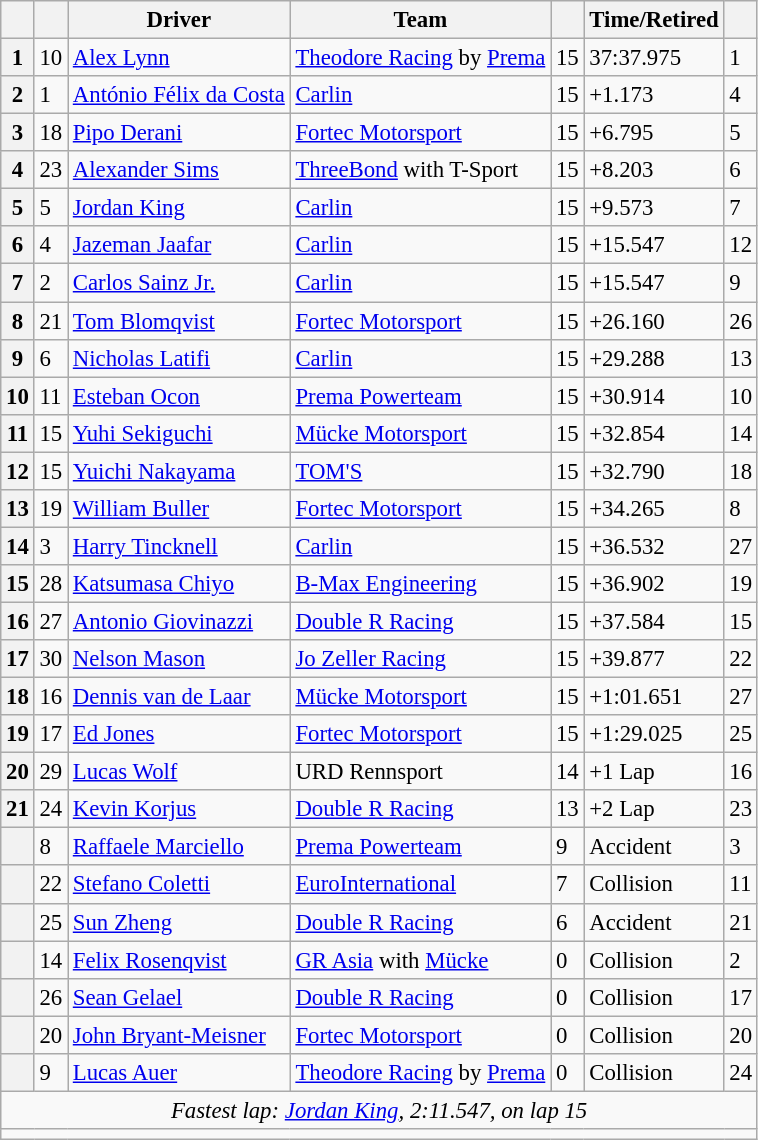<table class="wikitable" style="font-size: 95%;">
<tr>
<th scope="col"></th>
<th scope="col"></th>
<th scope="col">Driver</th>
<th scope="col">Team</th>
<th scope="col"></th>
<th scope="col">Time/Retired</th>
<th scope="col"></th>
</tr>
<tr>
<th scope="row">1</th>
<td>10</td>
<td> <a href='#'>Alex Lynn</a></td>
<td><a href='#'>Theodore Racing</a> by <a href='#'>Prema</a></td>
<td>15</td>
<td>37:37.975</td>
<td>1</td>
</tr>
<tr>
<th scope="row">2</th>
<td>1</td>
<td> <a href='#'>António Félix da Costa</a></td>
<td><a href='#'>Carlin</a></td>
<td>15</td>
<td>+1.173</td>
<td>4</td>
</tr>
<tr>
<th scope="row">3</th>
<td>18</td>
<td> <a href='#'>Pipo Derani</a></td>
<td><a href='#'>Fortec Motorsport</a></td>
<td>15</td>
<td>+6.795</td>
<td>5</td>
</tr>
<tr>
<th scope="row">4</th>
<td>23</td>
<td> <a href='#'>Alexander Sims</a></td>
<td><a href='#'>ThreeBond</a> with T-Sport</td>
<td>15</td>
<td>+8.203</td>
<td>6</td>
</tr>
<tr>
<th scope="row">5</th>
<td>5</td>
<td> <a href='#'>Jordan King</a></td>
<td><a href='#'>Carlin</a></td>
<td>15</td>
<td>+9.573</td>
<td>7</td>
</tr>
<tr>
<th scope="row">6</th>
<td>4</td>
<td> <a href='#'>Jazeman Jaafar</a></td>
<td><a href='#'>Carlin</a></td>
<td>15</td>
<td>+15.547</td>
<td>12</td>
</tr>
<tr>
<th scope="row">7</th>
<td>2</td>
<td> <a href='#'>Carlos Sainz Jr.</a></td>
<td><a href='#'>Carlin</a></td>
<td>15</td>
<td>+15.547</td>
<td>9</td>
</tr>
<tr>
<th scope="row">8</th>
<td>21</td>
<td> <a href='#'>Tom Blomqvist</a></td>
<td><a href='#'>Fortec Motorsport</a></td>
<td>15</td>
<td>+26.160</td>
<td>26</td>
</tr>
<tr>
<th scope="row">9</th>
<td>6</td>
<td> <a href='#'>Nicholas Latifi</a></td>
<td><a href='#'>Carlin</a></td>
<td>15</td>
<td>+29.288</td>
<td>13</td>
</tr>
<tr>
<th scope="row">10</th>
<td>11</td>
<td> <a href='#'>Esteban Ocon</a></td>
<td><a href='#'>Prema Powerteam</a></td>
<td>15</td>
<td>+30.914</td>
<td>10</td>
</tr>
<tr>
<th scope="row">11</th>
<td>15</td>
<td> <a href='#'>Yuhi Sekiguchi</a></td>
<td><a href='#'>Mücke Motorsport</a></td>
<td>15</td>
<td>+32.854</td>
<td>14</td>
</tr>
<tr>
<th scope="row">12</th>
<td>15</td>
<td> <a href='#'>Yuichi Nakayama</a></td>
<td><a href='#'>TOM'S</a></td>
<td>15</td>
<td>+32.790</td>
<td>18</td>
</tr>
<tr>
<th scope="row">13</th>
<td>19</td>
<td> <a href='#'>William Buller</a></td>
<td><a href='#'>Fortec Motorsport</a></td>
<td>15</td>
<td>+34.265</td>
<td>8</td>
</tr>
<tr>
<th scope="row">14</th>
<td>3</td>
<td> <a href='#'>Harry Tincknell</a></td>
<td><a href='#'>Carlin</a></td>
<td>15</td>
<td>+36.532</td>
<td>27</td>
</tr>
<tr>
<th scope="row">15</th>
<td>28</td>
<td> <a href='#'>Katsumasa Chiyo</a></td>
<td><a href='#'>B-Max Engineering</a></td>
<td>15</td>
<td>+36.902</td>
<td>19</td>
</tr>
<tr>
<th scope="row">16</th>
<td>27</td>
<td> <a href='#'>Antonio Giovinazzi</a></td>
<td><a href='#'>Double R Racing</a></td>
<td>15</td>
<td>+37.584</td>
<td>15</td>
</tr>
<tr>
<th scope="row">17</th>
<td>30</td>
<td> <a href='#'>Nelson Mason</a></td>
<td><a href='#'>Jo Zeller Racing</a></td>
<td>15</td>
<td>+39.877</td>
<td>22</td>
</tr>
<tr>
<th scope="row">18</th>
<td>16</td>
<td> <a href='#'>Dennis van de Laar</a></td>
<td><a href='#'>Mücke Motorsport</a></td>
<td>15</td>
<td>+1:01.651</td>
<td>27</td>
</tr>
<tr>
<th scope="row">19</th>
<td>17</td>
<td> <a href='#'>Ed Jones</a></td>
<td><a href='#'>Fortec Motorsport</a></td>
<td>15</td>
<td>+1:29.025</td>
<td>25</td>
</tr>
<tr>
<th scope="row">20</th>
<td>29</td>
<td> <a href='#'>Lucas Wolf</a></td>
<td>URD Rennsport</td>
<td>14</td>
<td>+1 Lap</td>
<td>16</td>
</tr>
<tr>
<th scope="row">21</th>
<td>24</td>
<td> <a href='#'>Kevin Korjus</a></td>
<td><a href='#'>Double R Racing</a></td>
<td>13</td>
<td>+2 Lap</td>
<td>23</td>
</tr>
<tr>
<th scope="row"></th>
<td>8</td>
<td> <a href='#'>Raffaele Marciello</a></td>
<td><a href='#'>Prema Powerteam</a></td>
<td>9</td>
<td>Accident</td>
<td>3</td>
</tr>
<tr>
<th scope="row"></th>
<td>22</td>
<td> <a href='#'>Stefano Coletti</a></td>
<td><a href='#'>EuroInternational</a></td>
<td>7</td>
<td>Collision</td>
<td>11</td>
</tr>
<tr>
<th scope="row"></th>
<td>25</td>
<td> <a href='#'>Sun Zheng</a></td>
<td><a href='#'>Double R Racing</a></td>
<td>6</td>
<td>Accident</td>
<td>21</td>
</tr>
<tr>
<th scope="row"></th>
<td>14</td>
<td> <a href='#'>Felix Rosenqvist</a></td>
<td><a href='#'>GR Asia</a> with <a href='#'>Mücke</a></td>
<td>0</td>
<td>Collision</td>
<td>2</td>
</tr>
<tr>
<th scope="row"></th>
<td>26</td>
<td> <a href='#'>Sean Gelael</a></td>
<td><a href='#'>Double R Racing</a></td>
<td>0</td>
<td>Collision</td>
<td>17</td>
</tr>
<tr>
<th scope="row"></th>
<td>20</td>
<td> <a href='#'>John Bryant-Meisner</a></td>
<td><a href='#'>Fortec Motorsport</a></td>
<td>0</td>
<td>Collision</td>
<td>20</td>
</tr>
<tr>
<th scope="row"></th>
<td>9</td>
<td> <a href='#'>Lucas Auer</a></td>
<td><a href='#'>Theodore Racing</a> by <a href='#'>Prema</a></td>
<td>0</td>
<td>Collision</td>
<td>24</td>
</tr>
<tr>
<td colspan=7 align=center><em>Fastest lap: <a href='#'>Jordan King</a>, 2:11.547,  on lap 15</em></td>
</tr>
<tr>
<td colspan=7></td>
</tr>
</table>
